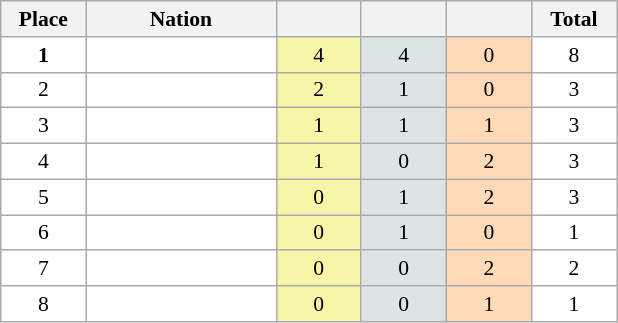<table class=wikitable style="border:1px solid #AAAAAA;font-size:90%">
<tr bgcolor="#EFEFEF">
<th width=50>Place</th>
<th width=120>Nation</th>
<th width=50></th>
<th width=50></th>
<th width=50></th>
<th width=50>Total</th>
</tr>
<tr align="center" valign="top" bgcolor="#FFFFFF">
<td><strong>1</strong></td>
<td align="left"><strong></strong></td>
<td style="background:#F7F6A8;">4</td>
<td style="background:#DCE5E5;">4</td>
<td style="background:#FFDAB9;">0</td>
<td>8</td>
</tr>
<tr align="center" valign="top" bgcolor="#FFFFFF">
<td>2</td>
<td align="left"></td>
<td style="background:#F7F6A8;">2</td>
<td style="background:#DCE5E5;">1</td>
<td style="background:#FFDAB9;">0</td>
<td>3</td>
</tr>
<tr align="center" valign="top" bgcolor="#FFFFFF">
<td>3</td>
<td align="left"></td>
<td style="background:#F7F6A8;">1</td>
<td style="background:#DCE5E5;">1</td>
<td style="background:#FFDAB9;">1</td>
<td>3</td>
</tr>
<tr align="center" valign="top" bgcolor="#FFFFFF">
<td>4</td>
<td align="left"></td>
<td style="background:#F7F6A8;">1</td>
<td style="background:#DCE5E5;">0</td>
<td style="background:#FFDAB9;">2</td>
<td>3</td>
</tr>
<tr align="center" valign="top" bgcolor="#FFFFFF">
<td>5</td>
<td align="left"></td>
<td style="background:#F7F6A8;">0</td>
<td style="background:#DCE5E5;">1</td>
<td style="background:#FFDAB9;">2</td>
<td>3</td>
</tr>
<tr align="center" valign="top" bgcolor="#FFFFFF">
<td>6</td>
<td align="left"></td>
<td style="background:#F7F6A8;">0</td>
<td style="background:#DCE5E5;">1</td>
<td style="background:#FFDAB9;">0</td>
<td>1</td>
</tr>
<tr align="center" valign="top" bgcolor="#FFFFFF">
<td>7</td>
<td align="left"></td>
<td style="background:#F7F6A8;">0</td>
<td style="background:#DCE5E5;">0</td>
<td style="background:#FFDAB9;">2</td>
<td>2</td>
</tr>
<tr align="center" valign="top" bgcolor="#FFFFFF">
<td>8</td>
<td align="left"></td>
<td style="background:#F7F6A8;">0</td>
<td style="background:#DCE5E5;">0</td>
<td style="background:#FFDAB9;">1</td>
<td>1</td>
</tr>
</table>
